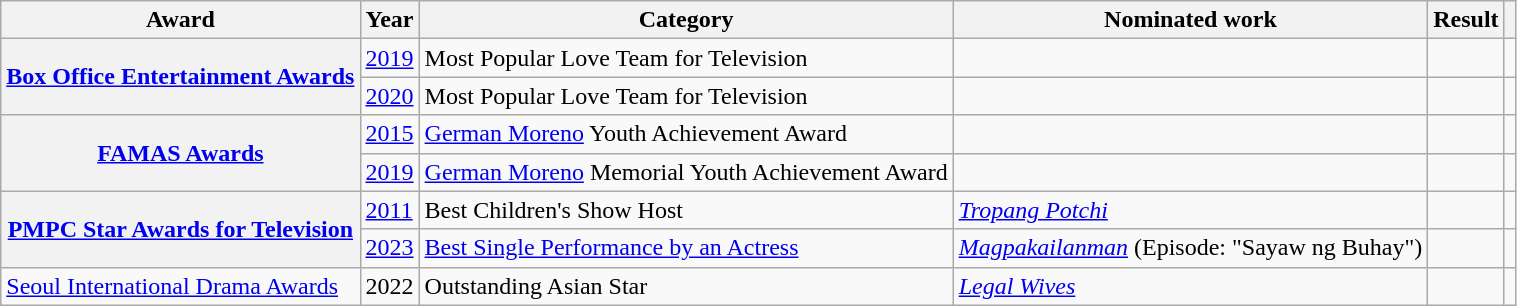<table class="wikitable plainrowheaders sortable">
<tr>
<th scope="col">Award</th>
<th scope="col">Year</th>
<th scope="col">Category</th>
<th scope="col">Nominated work</th>
<th scope="col">Result</th>
<th scope="col" class="unsortable"></th>
</tr>
<tr>
<th scope="rowgroup" rowspan="2"><a href='#'>Box Office Entertainment Awards</a></th>
<td><a href='#'>2019</a></td>
<td>Most Popular Love Team for Television</td>
<td></td>
<td></td>
<td style="text-align:center;"></td>
</tr>
<tr>
<td><a href='#'>2020</a></td>
<td>Most Popular Love Team for Television</td>
<td></td>
<td></td>
<td style="text-align:center;"></td>
</tr>
<tr>
<th scope="rowgroup" rowspan="2"><a href='#'>FAMAS Awards</a></th>
<td><a href='#'>2015</a></td>
<td data-sort-value="Moreno, German Youth Achievement Award"><a href='#'>German Moreno</a> Youth Achievement Award</td>
<td></td>
<td></td>
<td style="text-align:center;"></td>
</tr>
<tr>
<td><a href='#'>2019</a></td>
<td data-sort-value="Moreno, German Memorial Youth Achievement Award"><a href='#'>German Moreno</a> Memorial Youth Achievement Award</td>
<td></td>
<td></td>
<td style="text-align:center;"></td>
</tr>
<tr>
<th scope="rowgroup" rowspan="2"><a href='#'>PMPC Star Awards for Television</a></th>
<td><a href='#'>2011</a></td>
<td>Best Children's Show Host</td>
<td><em><a href='#'>Tropang Potchi</a></em></td>
<td></td>
<td style="text-align:center;"><br></td>
</tr>
<tr>
<td><a href='#'>2023</a></td>
<td><a href='#'>Best Single Performance by an Actress</a></td>
<td><em><a href='#'>Magpakailanman</a></em> (Episode: "Sayaw ng Buhay")</td>
<td></td>
<td style="text-align:center;"><br></td>
</tr>
<tr>
<td><a href='#'>Seoul International Drama Awards</a></td>
<td>2022</td>
<td>Outstanding Asian Star</td>
<td><em><a href='#'>Legal Wives</a></em></td>
<td></td>
<td style="text-align:center;"></td>
</tr>
</table>
